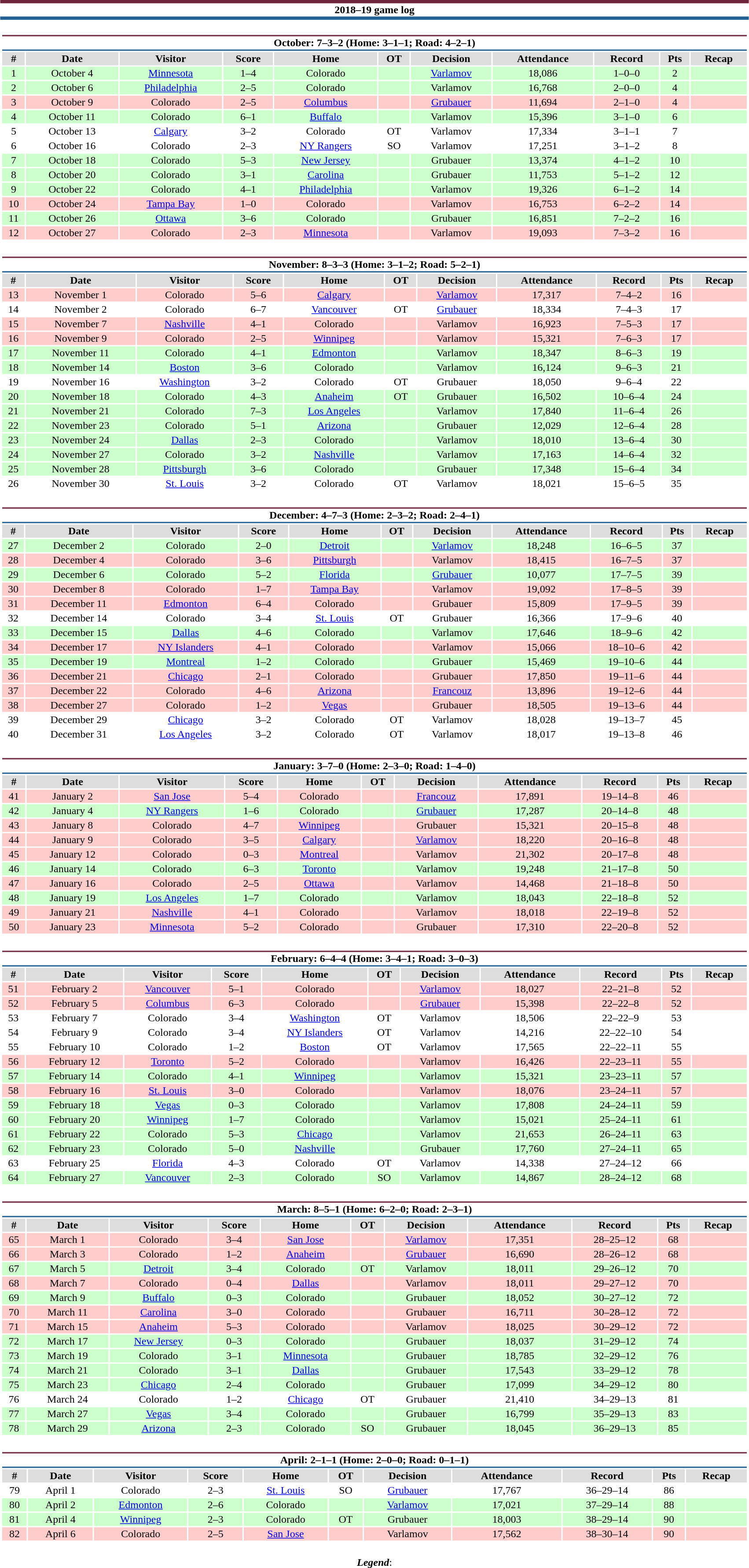<table class="toccolours" style="width:90%; clear:both; margin:1.5em auto; text-align:center;">
<tr>
<th colspan="11" style="background:#FFFFFF; border-top:#6F263D 5px solid; border-bottom:#236192 5px solid;">2018–19 game log</th>
</tr>
<tr>
<td colspan="11"><br><table class="toccolours collapsible collapsed" style="width:100%;">
<tr>
<th colspan="11" style="background:#FFFFFF; border-top:#6F263D 2px solid; border-bottom:#236192 2px solid;">October: 7–3–2 (Home: 3–1–1; Road: 4–2–1)</th>
</tr>
<tr style="background:#ddd;">
<th>#</th>
<th>Date</th>
<th>Visitor</th>
<th>Score</th>
<th>Home</th>
<th>OT</th>
<th>Decision</th>
<th>Attendance</th>
<th>Record</th>
<th>Pts</th>
<th>Recap</th>
</tr>
<tr style="background:#cfc;">
<td>1</td>
<td>October 4</td>
<td><a href='#'>Minnesota</a></td>
<td>1–4</td>
<td>Colorado</td>
<td></td>
<td><a href='#'>Varlamov</a></td>
<td>18,086</td>
<td>1–0–0</td>
<td>2</td>
<td></td>
</tr>
<tr style="background:#cfc;">
<td>2</td>
<td>October 6</td>
<td><a href='#'>Philadelphia</a></td>
<td>2–5</td>
<td>Colorado</td>
<td></td>
<td>Varlamov</td>
<td>16,768</td>
<td>2–0–0</td>
<td>4</td>
<td></td>
</tr>
<tr style="background:#fcc;">
<td>3</td>
<td>October 9</td>
<td>Colorado</td>
<td>2–5</td>
<td><a href='#'>Columbus</a></td>
<td></td>
<td><a href='#'>Grubauer</a></td>
<td>11,694</td>
<td>2–1–0</td>
<td>4</td>
<td></td>
</tr>
<tr style="background:#cfc;">
<td>4</td>
<td>October 11</td>
<td>Colorado</td>
<td>6–1</td>
<td><a href='#'>Buffalo</a></td>
<td></td>
<td>Varlamov</td>
<td>15,396</td>
<td>3–1–0</td>
<td>6</td>
<td></td>
</tr>
<tr style="background:#fff;">
<td>5</td>
<td>October 13</td>
<td><a href='#'>Calgary</a></td>
<td>3–2</td>
<td>Colorado</td>
<td>OT</td>
<td>Varlamov</td>
<td>17,334</td>
<td>3–1–1</td>
<td>7</td>
<td></td>
</tr>
<tr style="background:#fff;">
<td>6</td>
<td>October 16</td>
<td>Colorado</td>
<td>2–3</td>
<td><a href='#'>NY Rangers</a></td>
<td>SO</td>
<td>Varlamov</td>
<td>17,251</td>
<td>3–1–2</td>
<td>8</td>
<td></td>
</tr>
<tr style="background:#cfc;">
<td>7</td>
<td>October 18</td>
<td>Colorado</td>
<td>5–3</td>
<td><a href='#'>New Jersey</a></td>
<td></td>
<td>Grubauer</td>
<td>13,374</td>
<td>4–1–2</td>
<td>10</td>
<td></td>
</tr>
<tr style="background:#cfc;">
<td>8</td>
<td>October 20</td>
<td>Colorado</td>
<td>3–1</td>
<td><a href='#'>Carolina</a></td>
<td></td>
<td>Grubauer</td>
<td>11,753</td>
<td>5–1–2</td>
<td>12</td>
<td></td>
</tr>
<tr style="background:#cfc;">
<td>9</td>
<td>October 22</td>
<td>Colorado</td>
<td>4–1</td>
<td><a href='#'>Philadelphia</a></td>
<td></td>
<td>Varlamov</td>
<td>19,326</td>
<td>6–1–2</td>
<td>14</td>
<td></td>
</tr>
<tr style="background:#fcc;">
<td>10</td>
<td>October 24</td>
<td><a href='#'>Tampa Bay</a></td>
<td>1–0</td>
<td>Colorado</td>
<td></td>
<td>Varlamov</td>
<td>16,753</td>
<td>6–2–2</td>
<td>14</td>
<td></td>
</tr>
<tr style="background:#cfc;">
<td>11</td>
<td>October 26</td>
<td><a href='#'>Ottawa</a></td>
<td>3–6</td>
<td>Colorado</td>
<td></td>
<td>Grubauer</td>
<td>16,851</td>
<td>7–2–2</td>
<td>16</td>
<td></td>
</tr>
<tr style="background:#fcc;">
<td>12</td>
<td>October 27</td>
<td>Colorado</td>
<td>2–3</td>
<td><a href='#'>Minnesota</a></td>
<td></td>
<td>Varlamov</td>
<td>19,093</td>
<td>7–3–2</td>
<td>16</td>
<td></td>
</tr>
</table>
</td>
</tr>
<tr>
<td colspan="11"><br><table class="toccolours collapsible collapsed" style="width:100%;">
<tr>
<th colspan="11" style="background:#FFFFFF; border-top:#6F263D 2px solid; border-bottom:#236192 2px solid;">November: 8–3–3 (Home: 3–1–2; Road: 5–2–1)</th>
</tr>
<tr style="background:#ddd;">
<th>#</th>
<th>Date</th>
<th>Visitor</th>
<th>Score</th>
<th>Home</th>
<th>OT</th>
<th>Decision</th>
<th>Attendance</th>
<th>Record</th>
<th>Pts</th>
<th>Recap</th>
</tr>
<tr style="background:#fcc;">
<td>13</td>
<td>November 1</td>
<td>Colorado</td>
<td>5–6</td>
<td><a href='#'>Calgary</a></td>
<td></td>
<td><a href='#'>Varlamov</a></td>
<td>17,317</td>
<td>7–4–2</td>
<td>16</td>
<td></td>
</tr>
<tr style="background:#fff;">
<td>14</td>
<td>November 2</td>
<td>Colorado</td>
<td>6–7</td>
<td><a href='#'>Vancouver</a></td>
<td>OT</td>
<td><a href='#'>Grubauer</a></td>
<td>18,334</td>
<td>7–4–3</td>
<td>17</td>
<td></td>
</tr>
<tr style="background:#fcc;">
<td>15</td>
<td>November 7</td>
<td><a href='#'>Nashville</a></td>
<td>4–1</td>
<td>Colorado</td>
<td></td>
<td>Varlamov</td>
<td>16,923</td>
<td>7–5–3</td>
<td>17</td>
<td></td>
</tr>
<tr style="background:#fcc;">
<td>16</td>
<td>November 9</td>
<td>Colorado</td>
<td>2–5</td>
<td><a href='#'>Winnipeg</a></td>
<td></td>
<td>Varlamov</td>
<td>15,321</td>
<td>7–6–3</td>
<td>17</td>
<td></td>
</tr>
<tr style="background:#cfc;">
<td>17</td>
<td>November 11</td>
<td>Colorado</td>
<td>4–1</td>
<td><a href='#'>Edmonton</a></td>
<td></td>
<td>Varlamov</td>
<td>18,347</td>
<td>8–6–3</td>
<td>19</td>
<td></td>
</tr>
<tr style="background:#cfc;">
<td>18</td>
<td>November 14</td>
<td><a href='#'>Boston</a></td>
<td>3–6</td>
<td>Colorado</td>
<td></td>
<td>Varlamov</td>
<td>16,124</td>
<td>9–6–3</td>
<td>21</td>
<td></td>
</tr>
<tr style="background:#fff;">
<td>19</td>
<td>November 16</td>
<td><a href='#'>Washington</a></td>
<td>3–2</td>
<td>Colorado</td>
<td>OT</td>
<td>Grubauer</td>
<td>18,050</td>
<td>9–6–4</td>
<td>22</td>
<td></td>
</tr>
<tr style="background:#cfc;">
<td>20</td>
<td>November 18</td>
<td>Colorado</td>
<td>4–3</td>
<td><a href='#'>Anaheim</a></td>
<td>OT</td>
<td>Grubauer</td>
<td>16,502</td>
<td>10–6–4</td>
<td>24</td>
<td></td>
</tr>
<tr style="background:#cfc;">
<td>21</td>
<td>November 21</td>
<td>Colorado</td>
<td>7–3</td>
<td><a href='#'>Los Angeles</a></td>
<td></td>
<td>Varlamov</td>
<td>17,840</td>
<td>11–6–4</td>
<td>26</td>
<td></td>
</tr>
<tr style="background:#cfc;">
<td>22</td>
<td>November 23</td>
<td>Colorado</td>
<td>5–1</td>
<td><a href='#'>Arizona</a></td>
<td></td>
<td>Grubauer</td>
<td>12,029</td>
<td>12–6–4</td>
<td>28</td>
<td></td>
</tr>
<tr style="background:#cfc;">
<td>23</td>
<td>November 24</td>
<td><a href='#'>Dallas</a></td>
<td>2–3</td>
<td>Colorado</td>
<td></td>
<td>Varlamov</td>
<td>18,010</td>
<td>13–6–4</td>
<td>30</td>
<td></td>
</tr>
<tr style="background:#cfc;">
<td>24</td>
<td>November 27</td>
<td>Colorado</td>
<td>3–2</td>
<td><a href='#'>Nashville</a></td>
<td></td>
<td>Varlamov</td>
<td>17,163</td>
<td>14–6–4</td>
<td>32</td>
<td></td>
</tr>
<tr style="background:#cfc;">
<td>25</td>
<td>November 28</td>
<td><a href='#'>Pittsburgh</a></td>
<td>3–6</td>
<td>Colorado</td>
<td></td>
<td>Grubauer</td>
<td>17,348</td>
<td>15–6–4</td>
<td>34</td>
<td></td>
</tr>
<tr style="background:#fff;">
<td>26</td>
<td>November 30</td>
<td><a href='#'>St. Louis</a></td>
<td>3–2</td>
<td>Colorado</td>
<td>OT</td>
<td>Varlamov</td>
<td>18,021</td>
<td>15–6–5</td>
<td>35</td>
<td></td>
</tr>
</table>
</td>
</tr>
<tr>
<td colspan="11"><br><table class="toccolours collapsible collapsed" style="width:100%;">
<tr>
<th colspan="11" style="background:#FFFFFF; border-top:#6F263D 2px solid; border-bottom:#236192 2px solid;">December: 4–7–3 (Home: 2–3–2; Road: 2–4–1)</th>
</tr>
<tr style="background:#ddd;">
<th>#</th>
<th>Date</th>
<th>Visitor</th>
<th>Score</th>
<th>Home</th>
<th>OT</th>
<th>Decision</th>
<th>Attendance</th>
<th>Record</th>
<th>Pts</th>
<th>Recap</th>
</tr>
<tr style="background:#cfc;">
<td>27</td>
<td>December 2</td>
<td>Colorado</td>
<td>2–0</td>
<td><a href='#'>Detroit</a></td>
<td></td>
<td><a href='#'>Varlamov</a></td>
<td>18,248</td>
<td>16–6–5</td>
<td>37</td>
<td></td>
</tr>
<tr style="background:#fcc;">
<td>28</td>
<td>December 4</td>
<td>Colorado</td>
<td>3–6</td>
<td><a href='#'>Pittsburgh</a></td>
<td></td>
<td>Varlamov</td>
<td>18,415</td>
<td>16–7–5</td>
<td>37</td>
<td></td>
</tr>
<tr style="background:#cfc;">
<td>29</td>
<td>December 6</td>
<td>Colorado</td>
<td>5–2</td>
<td><a href='#'>Florida</a></td>
<td></td>
<td><a href='#'>Grubauer</a></td>
<td>10,077</td>
<td>17–7–5</td>
<td>39</td>
<td></td>
</tr>
<tr style="background:#fcc;">
<td>30</td>
<td>December 8</td>
<td>Colorado</td>
<td>1–7</td>
<td><a href='#'>Tampa Bay</a></td>
<td></td>
<td>Varlamov</td>
<td>19,092</td>
<td>17–8–5</td>
<td>39</td>
<td></td>
</tr>
<tr style="background:#fcc;">
<td>31</td>
<td>December 11</td>
<td><a href='#'>Edmonton</a></td>
<td>6–4</td>
<td>Colorado</td>
<td></td>
<td>Grubauer</td>
<td>15,809</td>
<td>17–9–5</td>
<td>39</td>
<td></td>
</tr>
<tr style="background:#fff;">
<td>32</td>
<td>December 14</td>
<td>Colorado</td>
<td>3–4</td>
<td><a href='#'>St. Louis</a></td>
<td>OT</td>
<td>Grubauer</td>
<td>16,366</td>
<td>17–9–6</td>
<td>40</td>
<td></td>
</tr>
<tr style="background:#cfc;">
<td>33</td>
<td>December 15</td>
<td><a href='#'>Dallas</a></td>
<td>4–6</td>
<td>Colorado</td>
<td></td>
<td>Varlamov</td>
<td>17,646</td>
<td>18–9–6</td>
<td>42</td>
<td></td>
</tr>
<tr style="background:#fcc;">
<td>34</td>
<td>December 17</td>
<td><a href='#'>NY Islanders</a></td>
<td>4–1</td>
<td>Colorado</td>
<td></td>
<td>Varlamov</td>
<td>15,066</td>
<td>18–10–6</td>
<td>42</td>
<td></td>
</tr>
<tr style="background:#cfc;">
<td>35</td>
<td>December 19</td>
<td><a href='#'>Montreal</a></td>
<td>1–2</td>
<td>Colorado</td>
<td></td>
<td>Grubauer</td>
<td>15,469</td>
<td>19–10–6</td>
<td>44</td>
<td></td>
</tr>
<tr style="background:#fcc;">
<td>36</td>
<td>December 21</td>
<td><a href='#'>Chicago</a></td>
<td>2–1</td>
<td>Colorado</td>
<td></td>
<td>Grubauer</td>
<td>17,850</td>
<td>19–11–6</td>
<td>44</td>
<td></td>
</tr>
<tr style="background:#fcc;">
<td>37</td>
<td>December 22</td>
<td>Colorado</td>
<td>4–6</td>
<td><a href='#'>Arizona</a></td>
<td></td>
<td><a href='#'>Francouz</a></td>
<td>13,896</td>
<td>19–12–6</td>
<td>44</td>
<td></td>
</tr>
<tr style="background:#fcc;">
<td>38</td>
<td>December 27</td>
<td>Colorado</td>
<td>1–2</td>
<td><a href='#'>Vegas</a></td>
<td></td>
<td>Grubauer</td>
<td>18,505</td>
<td>19–13–6</td>
<td>44</td>
<td></td>
</tr>
<tr style="background:#fff;">
<td>39</td>
<td>December 29</td>
<td><a href='#'>Chicago</a></td>
<td>3–2</td>
<td>Colorado</td>
<td>OT</td>
<td>Varlamov</td>
<td>18,028</td>
<td>19–13–7</td>
<td>45</td>
<td></td>
</tr>
<tr style="background:#fff;">
<td>40</td>
<td>December 31</td>
<td><a href='#'>Los Angeles</a></td>
<td>3–2</td>
<td>Colorado</td>
<td>OT</td>
<td>Varlamov</td>
<td>18,017</td>
<td>19–13–8</td>
<td>46</td>
<td></td>
</tr>
</table>
</td>
</tr>
<tr>
<td colspan="11"><br><table class="toccolours collapsible collapsed" style="width:100%;">
<tr>
<th colspan="11" style="background:#FFFFFF; border-top:#6F263D 2px solid; border-bottom:#236192 2px solid;">January: 3–7–0 (Home: 2–3–0; Road: 1–4–0)</th>
</tr>
<tr style="background:#ddd;">
<th>#</th>
<th>Date</th>
<th>Visitor</th>
<th>Score</th>
<th>Home</th>
<th>OT</th>
<th>Decision</th>
<th>Attendance</th>
<th>Record</th>
<th>Pts</th>
<th>Recap</th>
</tr>
<tr style="background:#fcc;">
<td>41</td>
<td>January 2</td>
<td><a href='#'>San Jose</a></td>
<td>5–4</td>
<td>Colorado</td>
<td></td>
<td><a href='#'>Francouz</a></td>
<td>17,891</td>
<td>19–14–8</td>
<td>46</td>
<td></td>
</tr>
<tr style="background:#cfc;">
<td>42</td>
<td>January 4</td>
<td><a href='#'>NY Rangers</a></td>
<td>1–6</td>
<td>Colorado</td>
<td></td>
<td><a href='#'>Grubauer</a></td>
<td>17,287</td>
<td>20–14–8</td>
<td>48</td>
<td></td>
</tr>
<tr style="background:#fcc;">
<td>43</td>
<td>January 8</td>
<td>Colorado</td>
<td>4–7</td>
<td><a href='#'>Winnipeg</a></td>
<td></td>
<td>Grubauer</td>
<td>15,321</td>
<td>20–15–8</td>
<td>48</td>
<td></td>
</tr>
<tr style="background:#fcc;">
<td>44</td>
<td>January 9</td>
<td>Colorado</td>
<td>3–5</td>
<td><a href='#'>Calgary</a></td>
<td></td>
<td><a href='#'>Varlamov</a></td>
<td>18,220</td>
<td>20–16–8</td>
<td>48</td>
<td></td>
</tr>
<tr style="background:#fcc;">
<td>45</td>
<td>January 12</td>
<td>Colorado</td>
<td>0–3</td>
<td><a href='#'>Montreal</a></td>
<td></td>
<td>Varlamov</td>
<td>21,302</td>
<td>20–17–8</td>
<td>48</td>
<td></td>
</tr>
<tr style="background:#cfc;">
<td>46</td>
<td>January 14</td>
<td>Colorado</td>
<td>6–3</td>
<td><a href='#'>Toronto</a></td>
<td></td>
<td>Varlamov</td>
<td>19,248</td>
<td>21–17–8</td>
<td>50</td>
<td></td>
</tr>
<tr style="background:#fcc;">
<td>47</td>
<td>January 16</td>
<td>Colorado</td>
<td>2–5</td>
<td><a href='#'>Ottawa</a></td>
<td></td>
<td>Varlamov</td>
<td>14,468</td>
<td>21–18–8</td>
<td>50</td>
<td></td>
</tr>
<tr style="background:#cfc;">
<td>48</td>
<td>January 19</td>
<td><a href='#'>Los Angeles</a></td>
<td>1–7</td>
<td>Colorado</td>
<td></td>
<td>Varlamov</td>
<td>18,043</td>
<td>22–18–8</td>
<td>52</td>
<td></td>
</tr>
<tr style="background:#fcc;">
<td>49</td>
<td>January 21</td>
<td><a href='#'>Nashville</a></td>
<td>4–1</td>
<td>Colorado</td>
<td></td>
<td>Varlamov</td>
<td>18,018</td>
<td>22–19–8</td>
<td>52</td>
<td></td>
</tr>
<tr style="background:#fcc;">
<td>50</td>
<td>January 23</td>
<td><a href='#'>Minnesota</a></td>
<td>5–2</td>
<td>Colorado</td>
<td></td>
<td>Grubauer</td>
<td>17,310</td>
<td>22–20–8</td>
<td>52</td>
<td></td>
</tr>
</table>
</td>
</tr>
<tr>
<td colspan="11"><br><table class="toccolours collapsible collapsed" style="width:100%;">
<tr>
<th colspan="11" style="background:#FFFFFF; border-top:#6F263D 2px solid; border-bottom:#236192 2px solid;">February: 6–4–4 (Home: 3–4–1; Road: 3–0–3)</th>
</tr>
<tr style="background:#ddd;">
<th>#</th>
<th>Date</th>
<th>Visitor</th>
<th>Score</th>
<th>Home</th>
<th>OT</th>
<th>Decision</th>
<th>Attendance</th>
<th>Record</th>
<th>Pts</th>
<th>Recap</th>
</tr>
<tr style="background:#fcc;">
<td>51</td>
<td>February 2</td>
<td><a href='#'>Vancouver</a></td>
<td>5–1</td>
<td>Colorado</td>
<td></td>
<td><a href='#'>Varlamov</a></td>
<td>18,027</td>
<td>22–21–8</td>
<td>52</td>
<td></td>
</tr>
<tr style="background:#fcc;">
<td>52</td>
<td>February 5</td>
<td><a href='#'>Columbus</a></td>
<td>6–3</td>
<td>Colorado</td>
<td></td>
<td><a href='#'>Grubauer</a></td>
<td>15,398</td>
<td>22–22–8</td>
<td>52</td>
<td></td>
</tr>
<tr style="background:#fff;">
<td>53</td>
<td>February 7</td>
<td>Colorado</td>
<td>3–4</td>
<td><a href='#'>Washington</a></td>
<td>OT</td>
<td>Varlamov</td>
<td>18,506</td>
<td>22–22–9</td>
<td>53</td>
<td></td>
</tr>
<tr style="background:#fff;">
<td>54</td>
<td>February 9</td>
<td>Colorado</td>
<td>3–4</td>
<td><a href='#'>NY Islanders</a></td>
<td>OT</td>
<td>Varlamov</td>
<td>14,216</td>
<td>22–22–10</td>
<td>54</td>
<td></td>
</tr>
<tr style="background:#fff;">
<td>55</td>
<td>February 10</td>
<td>Colorado</td>
<td>1–2</td>
<td><a href='#'>Boston</a></td>
<td>OT</td>
<td>Varlamov</td>
<td>17,565</td>
<td>22–22–11</td>
<td>55</td>
<td></td>
</tr>
<tr style="background:#fcc;">
<td>56</td>
<td>February 12</td>
<td><a href='#'>Toronto</a></td>
<td>5–2</td>
<td>Colorado</td>
<td></td>
<td>Varlamov</td>
<td>16,426</td>
<td>22–23–11</td>
<td>55</td>
<td></td>
</tr>
<tr style="background:#cfc;">
<td>57</td>
<td>February 14</td>
<td>Colorado</td>
<td>4–1</td>
<td><a href='#'>Winnipeg</a></td>
<td></td>
<td>Varlamov</td>
<td>15,321</td>
<td>23–23–11</td>
<td>57</td>
<td></td>
</tr>
<tr style="background:#fcc;">
<td>58</td>
<td>February 16</td>
<td><a href='#'>St. Louis</a></td>
<td>3–0</td>
<td>Colorado</td>
<td></td>
<td>Varlamov</td>
<td>18,076</td>
<td>23–24–11</td>
<td>57</td>
<td></td>
</tr>
<tr style="background:#cfc;">
<td>59</td>
<td>February 18</td>
<td><a href='#'>Vegas</a></td>
<td>0–3</td>
<td>Colorado</td>
<td></td>
<td>Varlamov</td>
<td>17,808</td>
<td>24–24–11</td>
<td>59</td>
<td></td>
</tr>
<tr style="background:#cfc;">
<td>60</td>
<td>February 20</td>
<td><a href='#'>Winnipeg</a></td>
<td>1–7</td>
<td>Colorado</td>
<td></td>
<td>Varlamov</td>
<td>15,021</td>
<td>25–24–11</td>
<td>61</td>
<td></td>
</tr>
<tr style="background:#cfc;">
<td>61</td>
<td>February 22</td>
<td>Colorado</td>
<td>5–3</td>
<td><a href='#'>Chicago</a></td>
<td></td>
<td>Varlamov</td>
<td>21,653</td>
<td>26–24–11</td>
<td>63</td>
<td></td>
</tr>
<tr style="background:#cfc;">
<td>62</td>
<td>February 23</td>
<td>Colorado</td>
<td>5–0</td>
<td><a href='#'>Nashville</a></td>
<td></td>
<td>Grubauer</td>
<td>17,760</td>
<td>27–24–11</td>
<td>65</td>
<td></td>
</tr>
<tr style="background:#fff;">
<td>63</td>
<td>February 25</td>
<td><a href='#'>Florida</a></td>
<td>4–3</td>
<td>Colorado</td>
<td>OT</td>
<td>Varlamov</td>
<td>14,338</td>
<td>27–24–12</td>
<td>66</td>
<td></td>
</tr>
<tr style="background:#cfc;">
<td>64</td>
<td>February 27</td>
<td><a href='#'>Vancouver</a></td>
<td>2–3</td>
<td>Colorado</td>
<td>SO</td>
<td>Varlamov</td>
<td>14,867</td>
<td>28–24–12</td>
<td>68</td>
<td></td>
</tr>
</table>
</td>
</tr>
<tr>
<td colspan="11"><br><table class="toccolours collapsible collapsed" style="width:100%;">
<tr>
<th colspan="11" style="background:#FFFFFF; border-top:#6F263D 2px solid; border-bottom:#236192 2px solid;">March: 8–5–1 (Home: 6–2–0; Road: 2–3–1)</th>
</tr>
<tr style="background:#ddd;">
<th>#</th>
<th>Date</th>
<th>Visitor</th>
<th>Score</th>
<th>Home</th>
<th>OT</th>
<th>Decision</th>
<th>Attendance</th>
<th>Record</th>
<th>Pts</th>
<th>Recap</th>
</tr>
<tr style="background:#fcc;">
<td>65</td>
<td>March 1</td>
<td>Colorado</td>
<td>3–4</td>
<td><a href='#'>San Jose</a></td>
<td></td>
<td><a href='#'>Varlamov</a></td>
<td>17,351</td>
<td>28–25–12</td>
<td>68</td>
<td></td>
</tr>
<tr style="background:#fcc;">
<td>66</td>
<td>March 3</td>
<td>Colorado</td>
<td>1–2</td>
<td><a href='#'>Anaheim</a></td>
<td></td>
<td><a href='#'>Grubauer</a></td>
<td>16,690</td>
<td>28–26–12</td>
<td>68</td>
<td></td>
</tr>
<tr style="background:#cfc;">
<td>67</td>
<td>March 5</td>
<td><a href='#'>Detroit</a></td>
<td>3–4</td>
<td>Colorado</td>
<td>OT</td>
<td>Varlamov</td>
<td>18,011</td>
<td>29–26–12</td>
<td>70</td>
<td></td>
</tr>
<tr style="background:#fcc;">
<td>68</td>
<td>March 7</td>
<td>Colorado</td>
<td>0–4</td>
<td><a href='#'>Dallas</a></td>
<td></td>
<td>Varlamov</td>
<td>18,011</td>
<td>29–27–12</td>
<td>70</td>
<td></td>
</tr>
<tr style="background:#cfc;">
<td>69</td>
<td>March 9</td>
<td><a href='#'>Buffalo</a></td>
<td>0–3</td>
<td>Colorado</td>
<td></td>
<td>Grubauer</td>
<td>18,052</td>
<td>30–27–12</td>
<td>72</td>
<td></td>
</tr>
<tr style="background:#fcc;">
<td>70</td>
<td>March 11</td>
<td><a href='#'>Carolina</a></td>
<td>3–0</td>
<td>Colorado</td>
<td></td>
<td>Grubauer</td>
<td>16,711</td>
<td>30–28–12</td>
<td>72</td>
<td></td>
</tr>
<tr style="background:#fcc;">
<td>71</td>
<td>March 15</td>
<td><a href='#'>Anaheim</a></td>
<td>5–3</td>
<td>Colorado</td>
<td></td>
<td>Varlamov</td>
<td>18,025</td>
<td>30–29–12</td>
<td>72</td>
<td></td>
</tr>
<tr style="background:#cfc;">
<td>72</td>
<td>March 17</td>
<td><a href='#'>New Jersey</a></td>
<td>0–3</td>
<td>Colorado</td>
<td></td>
<td>Grubauer</td>
<td>18,037</td>
<td>31–29–12</td>
<td>74</td>
<td></td>
</tr>
<tr style="background:#cfc;">
<td>73</td>
<td>March 19</td>
<td>Colorado</td>
<td>3–1</td>
<td><a href='#'>Minnesota</a></td>
<td></td>
<td>Grubauer</td>
<td>18,785</td>
<td>32–29–12</td>
<td>76</td>
<td></td>
</tr>
<tr style="background:#cfc;">
<td>74</td>
<td>March 21</td>
<td>Colorado</td>
<td>3–1</td>
<td><a href='#'>Dallas</a></td>
<td></td>
<td>Grubauer</td>
<td>17,543</td>
<td>33–29–12</td>
<td>78</td>
<td></td>
</tr>
<tr style="background:#cfc;">
<td>75</td>
<td>March 23</td>
<td><a href='#'>Chicago</a></td>
<td>2–4</td>
<td>Colorado</td>
<td></td>
<td>Grubauer</td>
<td>17,099</td>
<td>34–29–12</td>
<td>80</td>
<td></td>
</tr>
<tr style="background:#fff;">
<td>76</td>
<td>March 24</td>
<td>Colorado</td>
<td>1–2</td>
<td><a href='#'>Chicago</a></td>
<td>OT</td>
<td>Grubauer</td>
<td>21,410</td>
<td>34–29–13</td>
<td>81</td>
<td></td>
</tr>
<tr style="background:#cfc;">
<td>77</td>
<td>March 27</td>
<td><a href='#'>Vegas</a></td>
<td>3–4</td>
<td>Colorado</td>
<td></td>
<td>Grubauer</td>
<td>16,799</td>
<td>35–29–13</td>
<td>83</td>
<td></td>
</tr>
<tr style="background:#cfc;">
<td>78</td>
<td>March 29</td>
<td><a href='#'>Arizona</a></td>
<td>2–3</td>
<td>Colorado</td>
<td>SO</td>
<td>Grubauer</td>
<td>18,045</td>
<td>36–29–13</td>
<td>85</td>
<td></td>
</tr>
</table>
</td>
</tr>
<tr>
<td colspan="11"><br><table class="toccolours collapsible collapsed" style="width:100%;">
<tr>
<th colspan="11" style="background:#FFFFFF; border-top:#6F263D 2px solid; border-bottom:#236192 2px solid;">April: 2–1–1 (Home: 2–0–0; Road: 0–1–1)</th>
</tr>
<tr style="background:#ddd;">
<th>#</th>
<th>Date</th>
<th>Visitor</th>
<th>Score</th>
<th>Home</th>
<th>OT</th>
<th>Decision</th>
<th>Attendance</th>
<th>Record</th>
<th>Pts</th>
<th>Recap</th>
</tr>
<tr style="background:#fff;">
<td>79</td>
<td>April 1</td>
<td>Colorado</td>
<td>2–3</td>
<td><a href='#'>St. Louis</a></td>
<td>SO</td>
<td><a href='#'>Grubauer</a></td>
<td>17,767</td>
<td>36–29–14</td>
<td>86</td>
<td></td>
</tr>
<tr style="background:#cfc;">
<td>80</td>
<td>April 2</td>
<td><a href='#'>Edmonton</a></td>
<td>2–6</td>
<td>Colorado</td>
<td></td>
<td><a href='#'>Varlamov</a></td>
<td>17,021</td>
<td>37–29–14</td>
<td>88</td>
<td></td>
</tr>
<tr style="background:#cfc;">
<td>81</td>
<td>April 4</td>
<td><a href='#'>Winnipeg</a></td>
<td>2–3</td>
<td>Colorado</td>
<td>OT</td>
<td>Grubauer</td>
<td>18,003</td>
<td>38–29–14</td>
<td>90</td>
<td></td>
</tr>
<tr style="background:#fcc;">
<td>82</td>
<td>April 6</td>
<td>Colorado</td>
<td>2–5</td>
<td><a href='#'>San Jose</a></td>
<td></td>
<td>Varlamov</td>
<td>17,562</td>
<td>38–30–14</td>
<td>90</td>
<td></td>
</tr>
</table>
</td>
</tr>
<tr>
<td colspan="11" style="text-align:center;"><br><strong><em>Legend</em></strong>:


</td>
</tr>
</table>
